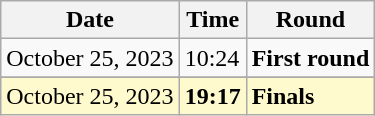<table class="wikitable">
<tr>
<th>Date</th>
<th>Time</th>
<th>Round</th>
</tr>
<tr>
<td>October 25, 2023</td>
<td>10:24</td>
<td><strong>First round</strong></td>
</tr>
<tr>
</tr>
<tr style=background:lemonchiffon>
<td>October 25, 2023</td>
<td><strong>19:17</strong></td>
<td><strong>Finals</strong></td>
</tr>
</table>
